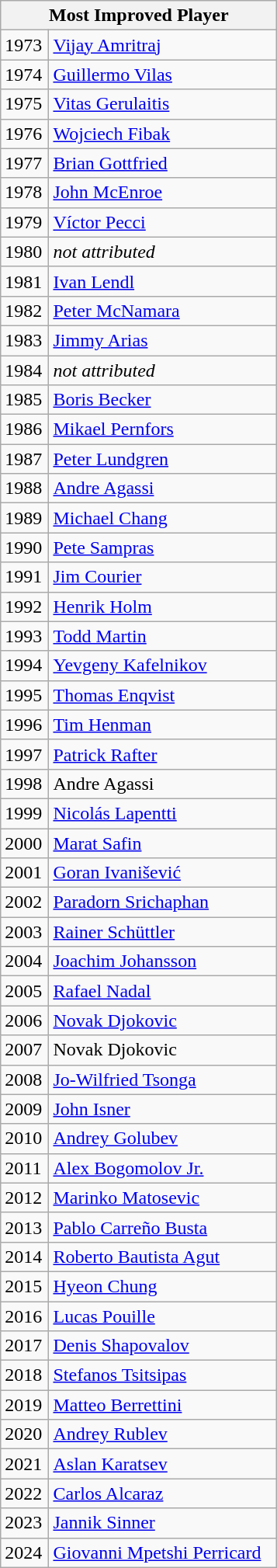<table class="wikitable sortable" style="display:inline-table;">
<tr>
<th colspan="2" width="230">Most Improved Player</th>
</tr>
<tr>
<td>1973</td>
<td> <a href='#'>Vijay Amritraj</a></td>
</tr>
<tr>
<td>1974</td>
<td> <a href='#'>Guillermo Vilas</a></td>
</tr>
<tr>
<td>1975</td>
<td> <a href='#'>Vitas Gerulaitis</a></td>
</tr>
<tr>
<td>1976</td>
<td> <a href='#'>Wojciech Fibak</a></td>
</tr>
<tr>
<td>1977</td>
<td> <a href='#'>Brian Gottfried</a></td>
</tr>
<tr>
<td>1978</td>
<td>  <a href='#'>John McEnroe</a></td>
</tr>
<tr>
<td>1979</td>
<td> <a href='#'>Víctor Pecci</a></td>
</tr>
<tr>
<td>1980</td>
<td><em>not attributed</em></td>
</tr>
<tr>
<td>1981</td>
<td> <a href='#'>Ivan Lendl</a></td>
</tr>
<tr>
<td>1982</td>
<td> <a href='#'>Peter McNamara</a></td>
</tr>
<tr>
<td>1983</td>
<td> <a href='#'>Jimmy Arias</a></td>
</tr>
<tr>
<td>1984</td>
<td><em>not attributed</em></td>
</tr>
<tr>
<td>1985</td>
<td> <a href='#'>Boris Becker</a></td>
</tr>
<tr>
<td>1986</td>
<td> <a href='#'>Mikael Pernfors</a></td>
</tr>
<tr>
<td>1987</td>
<td> <a href='#'>Peter Lundgren</a></td>
</tr>
<tr>
<td>1988</td>
<td> <a href='#'>Andre Agassi</a></td>
</tr>
<tr>
<td>1989</td>
<td> <a href='#'>Michael Chang</a></td>
</tr>
<tr>
<td>1990</td>
<td> <a href='#'>Pete Sampras</a></td>
</tr>
<tr>
<td>1991</td>
<td> <a href='#'>Jim Courier</a></td>
</tr>
<tr>
<td>1992</td>
<td> <a href='#'>Henrik Holm</a></td>
</tr>
<tr>
<td>1993</td>
<td> <a href='#'>Todd Martin</a></td>
</tr>
<tr>
<td>1994</td>
<td> <a href='#'>Yevgeny Kafelnikov</a></td>
</tr>
<tr>
<td>1995</td>
<td> <a href='#'>Thomas Enqvist</a></td>
</tr>
<tr>
<td>1996</td>
<td> <a href='#'>Tim Henman</a></td>
</tr>
<tr>
<td>1997</td>
<td> <a href='#'>Patrick Rafter</a></td>
</tr>
<tr>
<td>1998</td>
<td> Andre Agassi </td>
</tr>
<tr>
<td>1999</td>
<td> <a href='#'>Nicolás Lapentti</a></td>
</tr>
<tr>
<td>2000</td>
<td> <a href='#'>Marat Safin</a></td>
</tr>
<tr>
<td>2001</td>
<td> <a href='#'>Goran Ivanišević</a></td>
</tr>
<tr>
<td>2002</td>
<td> <a href='#'>Paradorn Srichaphan</a></td>
</tr>
<tr>
<td>2003</td>
<td> <a href='#'>Rainer Schüttler</a></td>
</tr>
<tr>
<td>2004</td>
<td> <a href='#'>Joachim Johansson</a></td>
</tr>
<tr>
<td>2005</td>
<td> <a href='#'>Rafael Nadal</a></td>
</tr>
<tr>
<td>2006</td>
<td> <a href='#'>Novak Djokovic</a></td>
</tr>
<tr>
<td>2007</td>
<td> Novak Djokovic </td>
</tr>
<tr>
<td>2008</td>
<td> <a href='#'>Jo-Wilfried Tsonga</a></td>
</tr>
<tr>
<td>2009</td>
<td> <a href='#'>John Isner</a></td>
</tr>
<tr>
<td>2010</td>
<td> <a href='#'>Andrey Golubev</a></td>
</tr>
<tr>
<td>2011</td>
<td> <a href='#'>Alex Bogomolov Jr.</a></td>
</tr>
<tr>
<td>2012</td>
<td> <a href='#'>Marinko Matosevic</a></td>
</tr>
<tr>
<td>2013</td>
<td> <a href='#'>Pablo Carreño Busta</a></td>
</tr>
<tr>
<td>2014</td>
<td> <a href='#'>Roberto Bautista Agut</a></td>
</tr>
<tr>
<td>2015</td>
<td> <a href='#'>Hyeon Chung</a></td>
</tr>
<tr>
<td>2016</td>
<td> <a href='#'>Lucas Pouille</a></td>
</tr>
<tr>
<td>2017</td>
<td> <a href='#'>Denis Shapovalov</a></td>
</tr>
<tr>
<td>2018</td>
<td> <a href='#'>Stefanos Tsitsipas</a></td>
</tr>
<tr>
<td>2019</td>
<td> <a href='#'>Matteo Berrettini</a></td>
</tr>
<tr>
<td>2020</td>
<td> <a href='#'>Andrey Rublev</a></td>
</tr>
<tr>
<td>2021</td>
<td> <a href='#'>Aslan Karatsev</a></td>
</tr>
<tr>
<td>2022</td>
<td> <a href='#'>Carlos Alcaraz</a></td>
</tr>
<tr>
<td>2023</td>
<td> <a href='#'>Jannik Sinner</a></td>
</tr>
<tr>
<td>2024</td>
<td> <a href='#'>Giovanni Mpetshi Perricard</a></td>
</tr>
</table>
